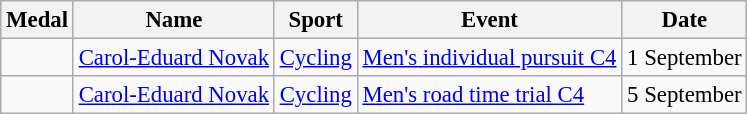<table class="wikitable sortable" style="font-size:95%">
<tr>
<th>Medal</th>
<th>Name</th>
<th>Sport</th>
<th>Event</th>
<th>Date</th>
</tr>
<tr>
<td></td>
<td><a href='#'>Carol-Eduard Novak</a></td>
<td><a href='#'>Cycling</a></td>
<td><a href='#'>Men's individual pursuit C4</a></td>
<td>1 September</td>
</tr>
<tr>
<td></td>
<td><a href='#'>Carol-Eduard Novak</a></td>
<td><a href='#'>Cycling</a></td>
<td><a href='#'>Men's road time trial C4</a></td>
<td>5 September</td>
</tr>
</table>
